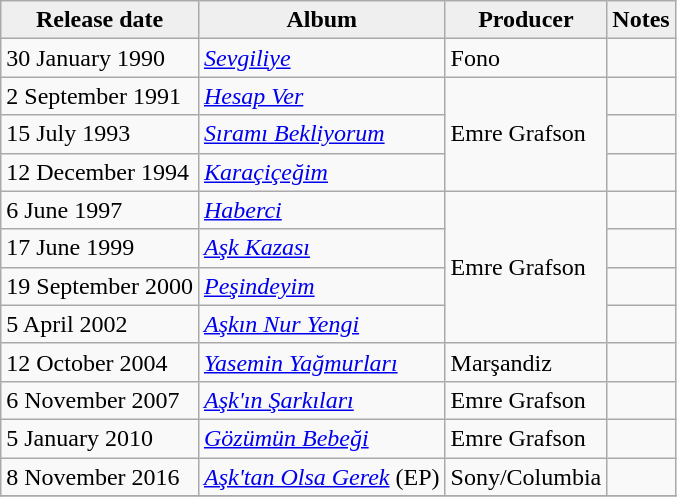<table class="wikitable">
<tr>
<th style="background:#efefef;">Release date</th>
<th style="background:#efefef;">Album</th>
<th style="background:#efefef;">Producer</th>
<th style="background:#efefef;">Notes</th>
</tr>
<tr>
<td>30 January 1990</td>
<td><em><a href='#'>Sevgiliye</a></em></td>
<td rowspan="1">Fono</td>
<td></td>
</tr>
<tr>
<td>2 September 1991</td>
<td><em><a href='#'>Hesap Ver</a></em></td>
<td rowspan="3">Emre Grafson</td>
<td></td>
</tr>
<tr>
<td>15 July 1993</td>
<td><em><a href='#'>Sıramı Bekliyorum</a></em></td>
<td></td>
</tr>
<tr>
<td>12 December 1994</td>
<td><em><a href='#'>Karaçiçeğim</a></em></td>
<td></td>
</tr>
<tr>
<td>6  June 1997</td>
<td><em><a href='#'>Haberci</a></em></td>
<td rowspan="4">Emre Grafson</td>
<td></td>
</tr>
<tr>
<td>17 June 1999</td>
<td><em><a href='#'>Aşk Kazası</a></em></td>
<td></td>
</tr>
<tr>
<td>19 September 2000</td>
<td><em><a href='#'>Peşindeyim</a></em></td>
<td></td>
</tr>
<tr>
<td>5 April 2002</td>
<td><em><a href='#'>Aşkın Nur Yengi</a></em></td>
<td></td>
</tr>
<tr>
<td>12 October 2004</td>
<td><em><a href='#'>Yasemin Yağmurları</a></em></td>
<td rowspan="1">Marşandiz</td>
<td></td>
</tr>
<tr>
<td>6 November 2007</td>
<td><em><a href='#'>Aşk'ın Şarkıları</a></em></td>
<td rowspan="1">Emre Grafson</td>
<td></td>
</tr>
<tr>
<td>5 January 2010</td>
<td><em><a href='#'>Gözümün Bebeği</a></em></td>
<td rowspan="1">Emre Grafson</td>
<td></td>
</tr>
<tr>
<td>8 November 2016</td>
<td><em><a href='#'>Aşk'tan Olsa Gerek</a></em> (EP)</td>
<td rowspan="1">Sony/Columbia</td>
<td></td>
</tr>
<tr>
</tr>
</table>
